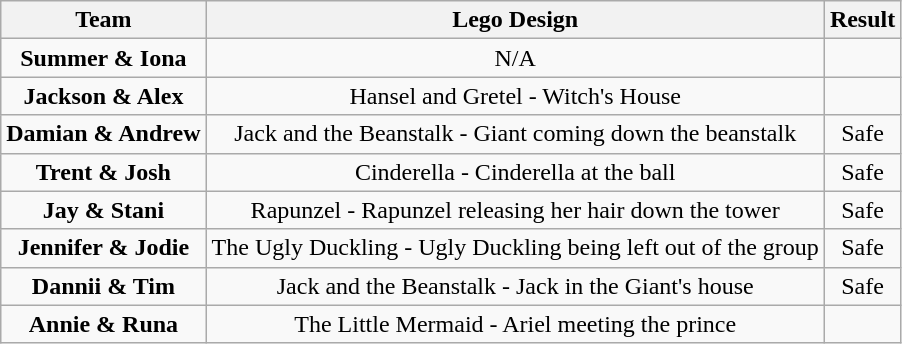<table class="wikitable" style="text-align:center">
<tr valign="top">
<th>Team</th>
<th>Lego Design</th>
<th>Result</th>
</tr>
<tr>
<td><strong>Summer & Iona</strong></td>
<td>N/A</td>
<td></td>
</tr>
<tr>
<td><strong>Jackson & Alex</strong></td>
<td>Hansel and Gretel - Witch's House</td>
<td></td>
</tr>
<tr>
<td><strong>Damian & Andrew</strong></td>
<td>Jack and the Beanstalk - Giant coming down the beanstalk</td>
<td>Safe</td>
</tr>
<tr>
<td><strong>Trent & Josh</strong></td>
<td>Cinderella - Cinderella at the ball</td>
<td>Safe</td>
</tr>
<tr>
<td><strong>Jay & Stani</strong></td>
<td>Rapunzel - Rapunzel releasing her hair down the tower</td>
<td>Safe</td>
</tr>
<tr>
<td><strong>Jennifer & Jodie</strong></td>
<td>The Ugly Duckling - Ugly Duckling being left out of the group</td>
<td>Safe</td>
</tr>
<tr>
<td><strong>Dannii & Tim</strong></td>
<td>Jack and the Beanstalk - Jack in the Giant's house</td>
<td>Safe</td>
</tr>
<tr>
<td><strong>Annie & Runa</strong></td>
<td>The Little Mermaid - Ariel meeting the prince</td>
<td></td>
</tr>
</table>
